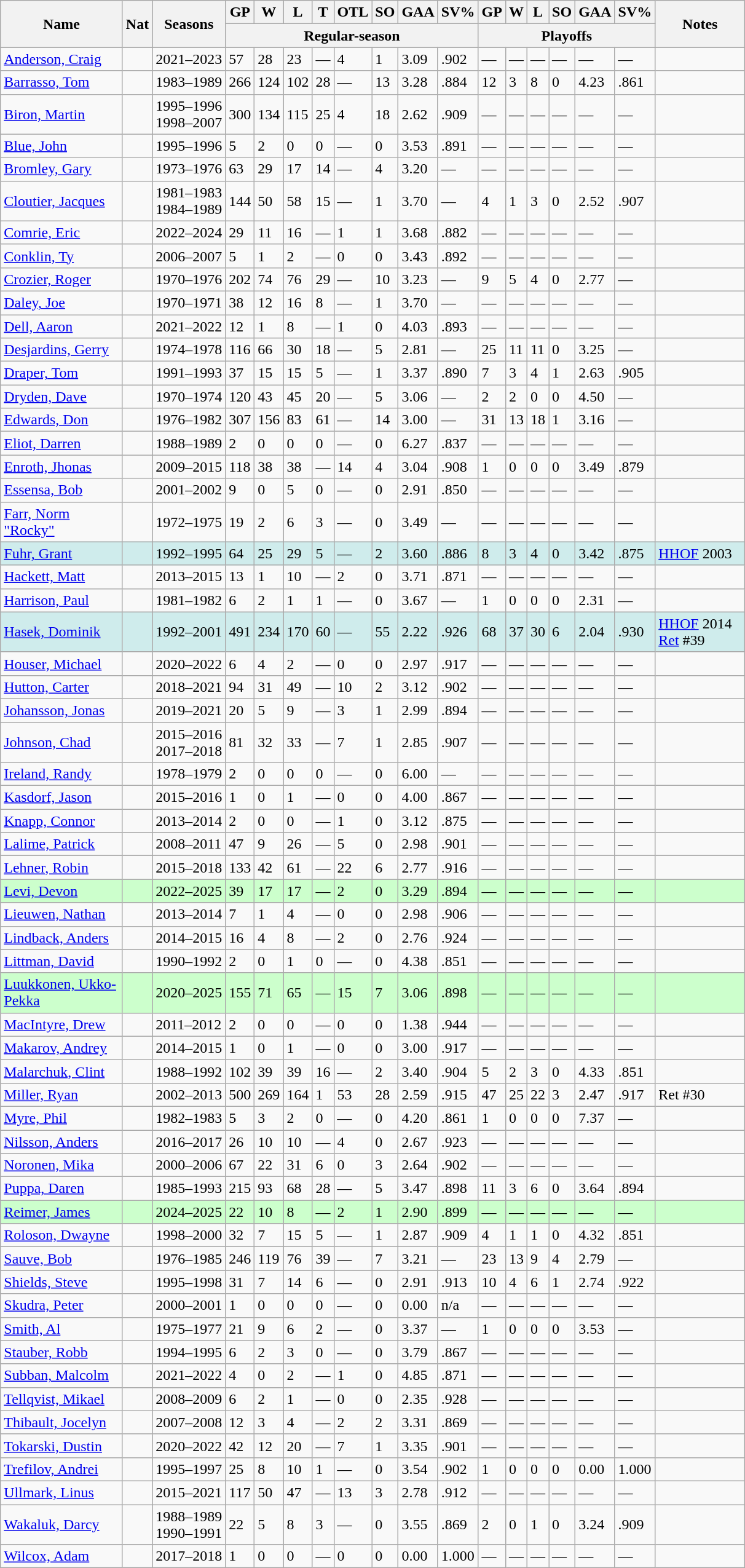<table class="wikitable sortable">
<tr>
<th rowspan="2" style="width:125px;">Name</th>
<th rowspan="2">Nat</th>
<th rowspan="2">Seasons</th>
<th>GP</th>
<th>W</th>
<th>L</th>
<th>T</th>
<th>OTL</th>
<th>SO</th>
<th>GAA</th>
<th>SV%</th>
<th>GP</th>
<th>W</th>
<th>L</th>
<th>SO</th>
<th>GAA</th>
<th>SV%</th>
<th rowspan="2" style="width:90px;" class="unsortable">Notes</th>
</tr>
<tr class="unsortable">
<th colspan="8">Regular-season</th>
<th colspan="6">Playoffs</th>
</tr>
<tr>
<td><a href='#'>Anderson, Craig</a></td>
<td></td>
<td>2021–2023</td>
<td>57</td>
<td>28</td>
<td>23</td>
<td>—</td>
<td>4</td>
<td>1</td>
<td>3.09</td>
<td>.902</td>
<td>—</td>
<td>—</td>
<td>—</td>
<td>—</td>
<td>—</td>
<td>—</td>
<td></td>
</tr>
<tr>
<td><a href='#'>Barrasso, Tom</a></td>
<td></td>
<td>1983–1989</td>
<td>266</td>
<td>124</td>
<td>102</td>
<td>28</td>
<td>—</td>
<td>13</td>
<td>3.28</td>
<td>.884</td>
<td>12</td>
<td>3</td>
<td>8</td>
<td>0</td>
<td>4.23</td>
<td>.861</td>
<td></td>
</tr>
<tr>
<td><a href='#'>Biron, Martin</a></td>
<td></td>
<td>1995–1996<br>1998–2007</td>
<td>300</td>
<td>134</td>
<td>115</td>
<td>25</td>
<td>4</td>
<td>18</td>
<td>2.62</td>
<td>.909</td>
<td>—</td>
<td>—</td>
<td>—</td>
<td>—</td>
<td>—</td>
<td>—</td>
<td></td>
</tr>
<tr>
<td><a href='#'>Blue, John</a></td>
<td></td>
<td>1995–1996</td>
<td>5</td>
<td>2</td>
<td>0</td>
<td>0</td>
<td>—</td>
<td>0</td>
<td>3.53</td>
<td>.891</td>
<td>—</td>
<td>—</td>
<td>—</td>
<td>—</td>
<td>—</td>
<td>—</td>
<td></td>
</tr>
<tr>
<td><a href='#'>Bromley, Gary</a></td>
<td></td>
<td>1973–1976</td>
<td>63</td>
<td>29</td>
<td>17</td>
<td>14</td>
<td>—</td>
<td>4</td>
<td>3.20</td>
<td>—</td>
<td>—</td>
<td>—</td>
<td>—</td>
<td>—</td>
<td>—</td>
<td>—</td>
<td></td>
</tr>
<tr>
<td><a href='#'>Cloutier, Jacques</a></td>
<td></td>
<td>1981–1983<br>1984–1989</td>
<td>144</td>
<td>50</td>
<td>58</td>
<td>15</td>
<td>—</td>
<td>1</td>
<td>3.70</td>
<td>—</td>
<td>4</td>
<td>1</td>
<td>3</td>
<td>0</td>
<td>2.52</td>
<td>.907</td>
<td></td>
</tr>
<tr>
<td><a href='#'>Comrie, Eric</a></td>
<td></td>
<td>2022–2024</td>
<td>29</td>
<td>11</td>
<td>16</td>
<td>—</td>
<td>1</td>
<td>1</td>
<td>3.68</td>
<td>.882</td>
<td>—</td>
<td>—</td>
<td>—</td>
<td>—</td>
<td>—</td>
<td>—</td>
<td></td>
</tr>
<tr>
<td><a href='#'>Conklin, Ty</a></td>
<td></td>
<td>2006–2007</td>
<td>5</td>
<td>1</td>
<td>2</td>
<td>—</td>
<td>0</td>
<td>0</td>
<td>3.43</td>
<td>.892</td>
<td>—</td>
<td>—</td>
<td>—</td>
<td>—</td>
<td>—</td>
<td>—</td>
<td></td>
</tr>
<tr>
<td><a href='#'>Crozier, Roger</a></td>
<td></td>
<td>1970–1976</td>
<td>202</td>
<td>74</td>
<td>76</td>
<td>29</td>
<td>—</td>
<td>10</td>
<td>3.23</td>
<td>—</td>
<td>9</td>
<td>5</td>
<td>4</td>
<td>0</td>
<td>2.77</td>
<td>—</td>
<td></td>
</tr>
<tr>
<td><a href='#'>Daley, Joe</a></td>
<td></td>
<td>1970–1971</td>
<td>38</td>
<td>12</td>
<td>16</td>
<td>8</td>
<td>—</td>
<td>1</td>
<td>3.70</td>
<td>—</td>
<td>—</td>
<td>—</td>
<td>—</td>
<td>—</td>
<td>—</td>
<td>—</td>
<td></td>
</tr>
<tr>
<td><a href='#'>Dell, Aaron</a></td>
<td></td>
<td>2021–2022</td>
<td>12</td>
<td>1</td>
<td>8</td>
<td>—</td>
<td>1</td>
<td>0</td>
<td>4.03</td>
<td>.893</td>
<td>—</td>
<td>—</td>
<td>—</td>
<td>—</td>
<td>—</td>
<td>—</td>
<td></td>
</tr>
<tr>
<td><a href='#'>Desjardins, Gerry</a></td>
<td></td>
<td>1974–1978</td>
<td>116</td>
<td>66</td>
<td>30</td>
<td>18</td>
<td>—</td>
<td>5</td>
<td>2.81</td>
<td>—</td>
<td>25</td>
<td>11</td>
<td>11</td>
<td>0</td>
<td>3.25</td>
<td>—</td>
<td></td>
</tr>
<tr>
<td><a href='#'>Draper, Tom</a></td>
<td></td>
<td>1991–1993</td>
<td>37</td>
<td>15</td>
<td>15</td>
<td>5</td>
<td>—</td>
<td>1</td>
<td>3.37</td>
<td>.890</td>
<td>7</td>
<td>3</td>
<td>4</td>
<td>1</td>
<td>2.63</td>
<td>.905</td>
<td></td>
</tr>
<tr>
<td><a href='#'>Dryden, Dave</a></td>
<td></td>
<td>1970–1974</td>
<td>120</td>
<td>43</td>
<td>45</td>
<td>20</td>
<td>—</td>
<td>5</td>
<td>3.06</td>
<td>—</td>
<td>2</td>
<td>2</td>
<td>0</td>
<td>0</td>
<td>4.50</td>
<td>—</td>
<td></td>
</tr>
<tr>
<td><a href='#'>Edwards, Don</a></td>
<td></td>
<td>1976–1982</td>
<td>307</td>
<td>156</td>
<td>83</td>
<td>61</td>
<td>—</td>
<td>14</td>
<td>3.00</td>
<td>—</td>
<td>31</td>
<td>13</td>
<td>18</td>
<td>1</td>
<td>3.16</td>
<td>—</td>
<td></td>
</tr>
<tr>
<td><a href='#'>Eliot, Darren</a></td>
<td></td>
<td>1988–1989</td>
<td>2</td>
<td>0</td>
<td>0</td>
<td>0</td>
<td>—</td>
<td>0</td>
<td>6.27</td>
<td>.837</td>
<td>—</td>
<td>—</td>
<td>—</td>
<td>—</td>
<td>—</td>
<td>—</td>
<td></td>
</tr>
<tr>
<td><a href='#'>Enroth, Jhonas</a></td>
<td></td>
<td>2009–2015</td>
<td>118</td>
<td>38</td>
<td>38</td>
<td>—</td>
<td>14</td>
<td>4</td>
<td>3.04</td>
<td>.908</td>
<td>1</td>
<td>0</td>
<td>0</td>
<td>0</td>
<td>3.49</td>
<td>.879</td>
<td></td>
</tr>
<tr>
<td><a href='#'>Essensa, Bob</a></td>
<td></td>
<td>2001–2002</td>
<td>9</td>
<td>0</td>
<td>5</td>
<td>0</td>
<td>—</td>
<td>0</td>
<td>2.91</td>
<td>.850</td>
<td>—</td>
<td>—</td>
<td>—</td>
<td>—</td>
<td>—</td>
<td>—</td>
<td></td>
</tr>
<tr>
<td><a href='#'>Farr, Norm "Rocky"</a></td>
<td></td>
<td>1972–1975</td>
<td>19</td>
<td>2</td>
<td>6</td>
<td>3</td>
<td>—</td>
<td>0</td>
<td>3.49</td>
<td>—</td>
<td>—</td>
<td>—</td>
<td>—</td>
<td>—</td>
<td>—</td>
<td>—</td>
<td></td>
</tr>
<tr style="background:#cfecec;">
<td><a href='#'>Fuhr, Grant</a></td>
<td></td>
<td>1992–1995</td>
<td>64</td>
<td>25</td>
<td>29</td>
<td>5</td>
<td>—</td>
<td>2</td>
<td>3.60</td>
<td>.886</td>
<td>8</td>
<td>3</td>
<td>4</td>
<td>0</td>
<td>3.42</td>
<td>.875</td>
<td><a href='#'>HHOF</a> 2003</td>
</tr>
<tr>
<td><a href='#'>Hackett, Matt</a></td>
<td></td>
<td>2013–2015</td>
<td>13</td>
<td>1</td>
<td>10</td>
<td>—</td>
<td>2</td>
<td>0</td>
<td>3.71</td>
<td>.871</td>
<td>—</td>
<td>—</td>
<td>—</td>
<td>—</td>
<td>—</td>
<td>—</td>
<td></td>
</tr>
<tr>
<td><a href='#'>Harrison, Paul</a></td>
<td></td>
<td>1981–1982</td>
<td>6</td>
<td>2</td>
<td>1</td>
<td>1</td>
<td>—</td>
<td>0</td>
<td>3.67</td>
<td>—</td>
<td>1</td>
<td>0</td>
<td>0</td>
<td>0</td>
<td>2.31</td>
<td>—</td>
<td></td>
</tr>
<tr style="background:#cfecec;">
<td><a href='#'>Hasek, Dominik</a></td>
<td></td>
<td>1992–2001</td>
<td>491</td>
<td>234</td>
<td>170</td>
<td>60</td>
<td>—</td>
<td>55</td>
<td>2.22</td>
<td>.926</td>
<td>68</td>
<td>37</td>
<td>30</td>
<td>6</td>
<td>2.04</td>
<td>.930</td>
<td><a href='#'>HHOF</a> 2014<br><a href='#'>Ret</a> #39</td>
</tr>
<tr>
<td><a href='#'>Houser, Michael</a></td>
<td></td>
<td>2020–2022</td>
<td>6</td>
<td>4</td>
<td>2</td>
<td>—</td>
<td>0</td>
<td>0</td>
<td>2.97</td>
<td>.917</td>
<td>—</td>
<td>—</td>
<td>—</td>
<td>—</td>
<td>—</td>
<td>—</td>
<td></td>
</tr>
<tr>
<td><a href='#'>Hutton, Carter</a></td>
<td></td>
<td>2018–2021</td>
<td>94</td>
<td>31</td>
<td>49</td>
<td>—</td>
<td>10</td>
<td>2</td>
<td>3.12</td>
<td>.902</td>
<td>—</td>
<td>—</td>
<td>—</td>
<td>—</td>
<td>—</td>
<td>—</td>
<td></td>
</tr>
<tr>
<td><a href='#'>Johansson, Jonas</a></td>
<td></td>
<td>2019–2021</td>
<td>20</td>
<td>5</td>
<td>9</td>
<td>—</td>
<td>3</td>
<td>1</td>
<td>2.99</td>
<td>.894</td>
<td>—</td>
<td>—</td>
<td>—</td>
<td>—</td>
<td>—</td>
<td>—</td>
<td></td>
</tr>
<tr>
<td><a href='#'>Johnson, Chad</a></td>
<td></td>
<td>2015–2016<br>2017–2018</td>
<td>81</td>
<td>32</td>
<td>33</td>
<td>—</td>
<td>7</td>
<td>1</td>
<td>2.85</td>
<td>.907</td>
<td>—</td>
<td>—</td>
<td>—</td>
<td>—</td>
<td>—</td>
<td>—</td>
<td></td>
</tr>
<tr>
<td><a href='#'>Ireland, Randy</a></td>
<td></td>
<td>1978–1979</td>
<td>2</td>
<td>0</td>
<td>0</td>
<td>0</td>
<td>—</td>
<td>0</td>
<td>6.00</td>
<td>—</td>
<td>—</td>
<td>—</td>
<td>—</td>
<td>—</td>
<td>—</td>
<td>—</td>
<td></td>
</tr>
<tr>
<td><a href='#'>Kasdorf, Jason</a></td>
<td></td>
<td>2015–2016</td>
<td>1</td>
<td>0</td>
<td>1</td>
<td>—</td>
<td>0</td>
<td>0</td>
<td>4.00</td>
<td>.867</td>
<td>—</td>
<td>—</td>
<td>—</td>
<td>—</td>
<td>—</td>
<td>—</td>
<td></td>
</tr>
<tr>
<td><a href='#'>Knapp, Connor</a></td>
<td></td>
<td>2013–2014</td>
<td>2</td>
<td>0</td>
<td>0</td>
<td>—</td>
<td>1</td>
<td>0</td>
<td>3.12</td>
<td>.875</td>
<td>—</td>
<td>—</td>
<td>—</td>
<td>—</td>
<td>—</td>
<td>—</td>
<td></td>
</tr>
<tr>
<td><a href='#'>Lalime, Patrick</a></td>
<td></td>
<td>2008–2011</td>
<td>47</td>
<td>9</td>
<td>26</td>
<td>—</td>
<td>5</td>
<td>0</td>
<td>2.98</td>
<td>.901</td>
<td>—</td>
<td>—</td>
<td>—</td>
<td>—</td>
<td>—</td>
<td>—</td>
<td></td>
</tr>
<tr>
<td><a href='#'>Lehner, Robin</a></td>
<td></td>
<td>2015–2018</td>
<td>133</td>
<td>42</td>
<td>61</td>
<td>—</td>
<td>22</td>
<td>6</td>
<td>2.77</td>
<td>.916</td>
<td>—</td>
<td>—</td>
<td>—</td>
<td>—</td>
<td>—</td>
<td>—</td>
<td></td>
</tr>
<tr style="background:#cfc;">
<td><a href='#'>Levi, Devon</a></td>
<td></td>
<td>2022–2025</td>
<td>39</td>
<td>17</td>
<td>17</td>
<td>—</td>
<td>2</td>
<td>0</td>
<td>3.29</td>
<td>.894</td>
<td>—</td>
<td>—</td>
<td>—</td>
<td>—</td>
<td>—</td>
<td>—</td>
<td></td>
</tr>
<tr>
<td><a href='#'>Lieuwen, Nathan</a></td>
<td></td>
<td>2013–2014</td>
<td>7</td>
<td>1</td>
<td>4</td>
<td>—</td>
<td>0</td>
<td>0</td>
<td>2.98</td>
<td>.906</td>
<td>—</td>
<td>—</td>
<td>—</td>
<td>—</td>
<td>—</td>
<td>—</td>
<td></td>
</tr>
<tr>
<td><a href='#'>Lindback, Anders</a></td>
<td></td>
<td>2014–2015</td>
<td>16</td>
<td>4</td>
<td>8</td>
<td>—</td>
<td>2</td>
<td>0</td>
<td>2.76</td>
<td>.924</td>
<td>—</td>
<td>—</td>
<td>—</td>
<td>—</td>
<td>—</td>
<td>—</td>
<td></td>
</tr>
<tr>
<td><a href='#'>Littman, David</a></td>
<td></td>
<td>1990–1992</td>
<td>2</td>
<td>0</td>
<td>1</td>
<td>0</td>
<td>—</td>
<td>0</td>
<td>4.38</td>
<td>.851</td>
<td>—</td>
<td>—</td>
<td>—</td>
<td>—</td>
<td>—</td>
<td>—</td>
<td></td>
</tr>
<tr style="background:#cfc;">
<td><a href='#'>Luukkonen, Ukko-Pekka</a></td>
<td></td>
<td>2020–2025</td>
<td>155</td>
<td>71</td>
<td>65</td>
<td>—</td>
<td>15</td>
<td>7</td>
<td>3.06</td>
<td>.898</td>
<td>—</td>
<td>—</td>
<td>—</td>
<td>—</td>
<td>—</td>
<td>—</td>
<td></td>
</tr>
<tr>
<td><a href='#'>MacIntyre, Drew</a></td>
<td></td>
<td>2011–2012</td>
<td>2</td>
<td>0</td>
<td>0</td>
<td>—</td>
<td>0</td>
<td>0</td>
<td>1.38</td>
<td>.944</td>
<td>—</td>
<td>—</td>
<td>—</td>
<td>—</td>
<td>—</td>
<td>—</td>
<td></td>
</tr>
<tr>
<td><a href='#'>Makarov, Andrey</a></td>
<td></td>
<td>2014–2015</td>
<td>1</td>
<td>0</td>
<td>1</td>
<td>—</td>
<td>0</td>
<td>0</td>
<td>3.00</td>
<td>.917</td>
<td>—</td>
<td>—</td>
<td>—</td>
<td>—</td>
<td>—</td>
<td>—</td>
<td></td>
</tr>
<tr>
<td><a href='#'>Malarchuk, Clint</a></td>
<td></td>
<td>1988–1992</td>
<td>102</td>
<td>39</td>
<td>39</td>
<td>16</td>
<td>—</td>
<td>2</td>
<td>3.40</td>
<td>.904</td>
<td>5</td>
<td>2</td>
<td>3</td>
<td>0</td>
<td>4.33</td>
<td>.851</td>
<td></td>
</tr>
<tr>
<td><a href='#'>Miller, Ryan</a></td>
<td></td>
<td>2002–2013</td>
<td>500</td>
<td>269</td>
<td>164</td>
<td>1</td>
<td>53</td>
<td>28</td>
<td>2.59</td>
<td>.915</td>
<td>47</td>
<td>25</td>
<td>22</td>
<td>3</td>
<td>2.47</td>
<td>.917</td>
<td>Ret #30</td>
</tr>
<tr>
<td><a href='#'>Myre, Phil</a></td>
<td></td>
<td>1982–1983</td>
<td>5</td>
<td>3</td>
<td>2</td>
<td>0</td>
<td>—</td>
<td>0</td>
<td>4.20</td>
<td>.861</td>
<td>1</td>
<td>0</td>
<td>0</td>
<td>0</td>
<td>7.37</td>
<td>—</td>
<td></td>
</tr>
<tr>
<td><a href='#'>Nilsson, Anders</a></td>
<td></td>
<td>2016–2017</td>
<td>26</td>
<td>10</td>
<td>10</td>
<td>—</td>
<td>4</td>
<td>0</td>
<td>2.67</td>
<td>.923</td>
<td>—</td>
<td>—</td>
<td>—</td>
<td>—</td>
<td>—</td>
<td>—</td>
<td></td>
</tr>
<tr>
<td><a href='#'>Noronen, Mika</a></td>
<td></td>
<td>2000–2006</td>
<td>67</td>
<td>22</td>
<td>31</td>
<td>6</td>
<td>0</td>
<td>3</td>
<td>2.64</td>
<td>.902</td>
<td>—</td>
<td>—</td>
<td>—</td>
<td>—</td>
<td>—</td>
<td>—</td>
<td></td>
</tr>
<tr>
<td><a href='#'>Puppa, Daren</a></td>
<td></td>
<td>1985–1993</td>
<td>215</td>
<td>93</td>
<td>68</td>
<td>28</td>
<td>—</td>
<td>5</td>
<td>3.47</td>
<td>.898</td>
<td>11</td>
<td>3</td>
<td>6</td>
<td>0</td>
<td>3.64</td>
<td>.894</td>
<td></td>
</tr>
<tr style="background:#cfc;">
<td><a href='#'>Reimer, James</a></td>
<td></td>
<td>2024–2025</td>
<td>22</td>
<td>10</td>
<td>8</td>
<td>—</td>
<td>2</td>
<td>1</td>
<td>2.90</td>
<td>.899</td>
<td>—</td>
<td>—</td>
<td>—</td>
<td>—</td>
<td>—</td>
<td>—</td>
<td></td>
</tr>
<tr>
<td><a href='#'>Roloson, Dwayne</a></td>
<td></td>
<td>1998–2000</td>
<td>32</td>
<td>7</td>
<td>15</td>
<td>5</td>
<td>—</td>
<td>1</td>
<td>2.87</td>
<td>.909</td>
<td>4</td>
<td>1</td>
<td>1</td>
<td>0</td>
<td>4.32</td>
<td>.851</td>
<td></td>
</tr>
<tr>
<td><a href='#'>Sauve, Bob</a></td>
<td></td>
<td>1976–1985</td>
<td>246</td>
<td>119</td>
<td>76</td>
<td>39</td>
<td>—</td>
<td>7</td>
<td>3.21</td>
<td>—</td>
<td>23</td>
<td>13</td>
<td>9</td>
<td>4</td>
<td>2.79</td>
<td>—</td>
<td></td>
</tr>
<tr>
<td><a href='#'>Shields, Steve</a></td>
<td></td>
<td>1995–1998</td>
<td>31</td>
<td>7</td>
<td>14</td>
<td>6</td>
<td>—</td>
<td>0</td>
<td>2.91</td>
<td>.913</td>
<td>10</td>
<td>4</td>
<td>6</td>
<td>1</td>
<td>2.74</td>
<td>.922</td>
<td></td>
</tr>
<tr>
<td><a href='#'>Skudra, Peter</a></td>
<td></td>
<td>2000–2001</td>
<td>1</td>
<td>0</td>
<td>0</td>
<td>0</td>
<td>—</td>
<td>0</td>
<td>0.00</td>
<td>n/a</td>
<td>—</td>
<td>—</td>
<td>—</td>
<td>—</td>
<td>—</td>
<td>—</td>
<td></td>
</tr>
<tr>
<td><a href='#'>Smith, Al</a></td>
<td></td>
<td>1975–1977</td>
<td>21</td>
<td>9</td>
<td>6</td>
<td>2</td>
<td>—</td>
<td>0</td>
<td>3.37</td>
<td>—</td>
<td>1</td>
<td>0</td>
<td>0</td>
<td>0</td>
<td>3.53</td>
<td>—</td>
<td></td>
</tr>
<tr>
<td><a href='#'>Stauber, Robb</a></td>
<td></td>
<td>1994–1995</td>
<td>6</td>
<td>2</td>
<td>3</td>
<td>0</td>
<td>—</td>
<td>0</td>
<td>3.79</td>
<td>.867</td>
<td>—</td>
<td>—</td>
<td>—</td>
<td>—</td>
<td>—</td>
<td>—</td>
<td></td>
</tr>
<tr>
<td><a href='#'>Subban, Malcolm</a></td>
<td></td>
<td>2021–2022</td>
<td>4</td>
<td>0</td>
<td>2</td>
<td>—</td>
<td>1</td>
<td>0</td>
<td>4.85</td>
<td>.871</td>
<td>—</td>
<td>—</td>
<td>—</td>
<td>—</td>
<td>—</td>
<td>—</td>
<td></td>
</tr>
<tr>
<td><a href='#'>Tellqvist, Mikael</a></td>
<td></td>
<td>2008–2009</td>
<td>6</td>
<td>2</td>
<td>1</td>
<td>—</td>
<td>0</td>
<td>0</td>
<td>2.35</td>
<td>.928</td>
<td>—</td>
<td>—</td>
<td>—</td>
<td>—</td>
<td>—</td>
<td>—</td>
<td></td>
</tr>
<tr>
<td><a href='#'>Thibault, Jocelyn</a></td>
<td></td>
<td>2007–2008</td>
<td>12</td>
<td>3</td>
<td>4</td>
<td>—</td>
<td>2</td>
<td>2</td>
<td>3.31</td>
<td>.869</td>
<td>—</td>
<td>—</td>
<td>—</td>
<td>—</td>
<td>—</td>
<td>—</td>
<td></td>
</tr>
<tr>
<td><a href='#'>Tokarski, Dustin</a></td>
<td></td>
<td>2020–2022</td>
<td>42</td>
<td>12</td>
<td>20</td>
<td>—</td>
<td>7</td>
<td>1</td>
<td>3.35</td>
<td>.901</td>
<td>—</td>
<td>—</td>
<td>—</td>
<td>—</td>
<td>—</td>
<td>—</td>
<td></td>
</tr>
<tr>
<td><a href='#'>Trefilov, Andrei</a></td>
<td></td>
<td>1995–1997</td>
<td>25</td>
<td>8</td>
<td>10</td>
<td>1</td>
<td>—</td>
<td>0</td>
<td>3.54</td>
<td>.902</td>
<td>1</td>
<td>0</td>
<td>0</td>
<td>0</td>
<td>0.00</td>
<td>1.000</td>
<td></td>
</tr>
<tr>
<td><a href='#'>Ullmark, Linus</a></td>
<td></td>
<td>2015–2021</td>
<td>117</td>
<td>50</td>
<td>47</td>
<td>—</td>
<td>13</td>
<td>3</td>
<td>2.78</td>
<td>.912</td>
<td>—</td>
<td>—</td>
<td>—</td>
<td>—</td>
<td>—</td>
<td>—</td>
<td></td>
</tr>
<tr>
<td><a href='#'>Wakaluk, Darcy</a></td>
<td></td>
<td>1988–1989<br>1990–1991</td>
<td>22</td>
<td>5</td>
<td>8</td>
<td>3</td>
<td>—</td>
<td>0</td>
<td>3.55</td>
<td>.869</td>
<td>2</td>
<td>0</td>
<td>1</td>
<td>0</td>
<td>3.24</td>
<td>.909</td>
<td></td>
</tr>
<tr>
<td><a href='#'>Wilcox, Adam</a></td>
<td></td>
<td>2017–2018</td>
<td>1</td>
<td>0</td>
<td>0</td>
<td>—</td>
<td>0</td>
<td>0</td>
<td>0.00</td>
<td>1.000</td>
<td>—</td>
<td>—</td>
<td>—</td>
<td>—</td>
<td>—</td>
<td>—</td>
<td></td>
</tr>
</table>
